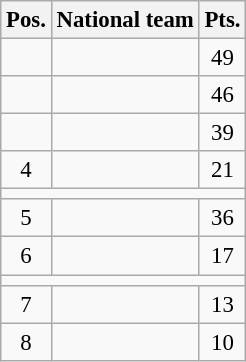<table class=wikitable style="font-size: 95%">
<tr>
<th>Pos.</th>
<th>National team</th>
<th>Pts.</th>
</tr>
<tr align=center>
<td></td>
<td align=left></td>
<td>49</td>
</tr>
<tr align=center>
<td></td>
<td align=left></td>
<td>46</td>
</tr>
<tr align=center>
<td></td>
<td align=left></td>
<td>39</td>
</tr>
<tr align=center>
<td>4</td>
<td align=left></td>
<td>21</td>
</tr>
<tr>
<td colspan=3 ></td>
</tr>
<tr align=center>
<td>5</td>
<td align=left></td>
<td>36</td>
</tr>
<tr align=center>
<td>6</td>
<td align=left></td>
<td>17</td>
</tr>
<tr>
<td colspan=3 ></td>
</tr>
<tr align=center>
<td>7</td>
<td align=left></td>
<td>13</td>
</tr>
<tr align=center>
<td>8</td>
<td align=left></td>
<td>10</td>
</tr>
</table>
